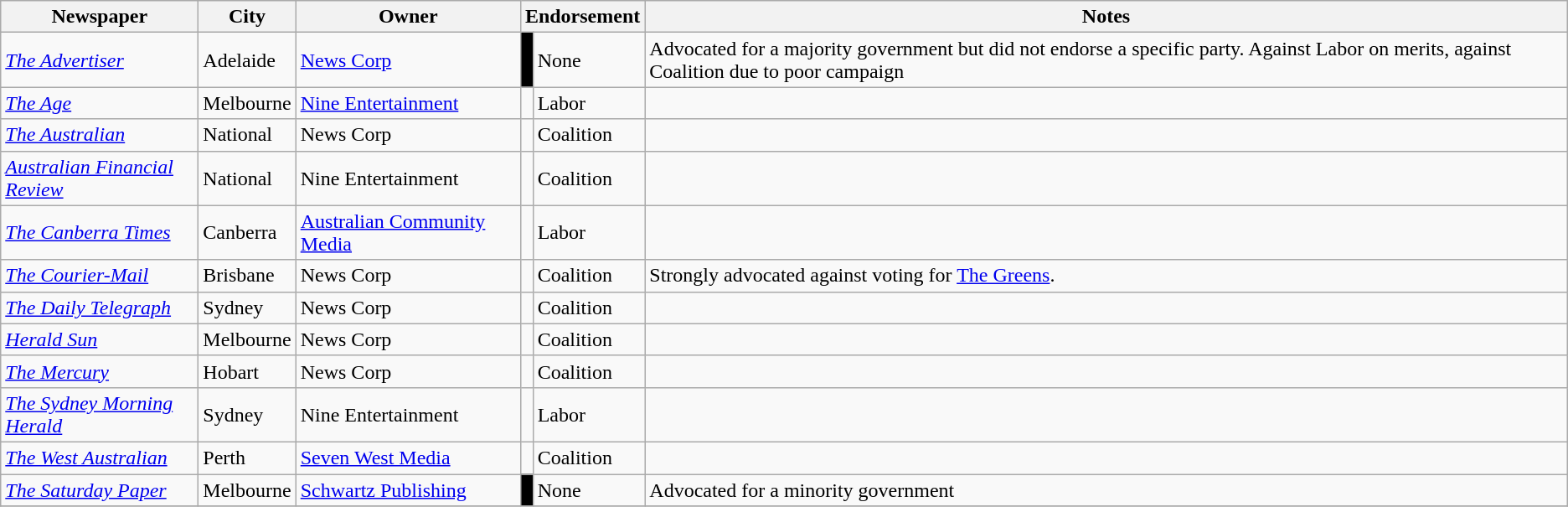<table class="wikitable sortable right">
<tr>
<th style="width:150px;">Newspaper</th>
<th>City</th>
<th>Owner</th>
<th colspan=2>Endorsement</th>
<th>Notes</th>
</tr>
<tr>
<td><em><a href='#'>The Advertiser</a></em></td>
<td>Adelaide</td>
<td><a href='#'>News Corp</a></td>
<td style="background-color: black"></td>
<td>None</td>
<td>Advocated for a majority government but did not endorse a specific party. Against Labor on merits, against Coalition due to poor campaign</td>
</tr>
<tr>
<td><em><a href='#'>The Age</a></em></td>
<td>Melbourne</td>
<td><a href='#'>Nine Entertainment</a></td>
<td></td>
<td>Labor</td>
<td></td>
</tr>
<tr>
<td><em><a href='#'>The Australian</a></em></td>
<td>National</td>
<td>News Corp</td>
<td></td>
<td>Coalition</td>
<td></td>
</tr>
<tr>
<td><em><a href='#'>Australian Financial Review</a></em></td>
<td>National</td>
<td>Nine Entertainment</td>
<td></td>
<td>Coalition</td>
<td></td>
</tr>
<tr>
<td><em><a href='#'>The Canberra Times</a></em></td>
<td>Canberra</td>
<td><a href='#'>Australian Community Media</a></td>
<td></td>
<td>Labor</td>
<td></td>
</tr>
<tr>
<td><em><a href='#'>The Courier-Mail</a></em></td>
<td>Brisbane</td>
<td>News Corp</td>
<td></td>
<td>Coalition</td>
<td>Strongly advocated against voting for <a href='#'>The Greens</a>.</td>
</tr>
<tr>
<td><em><a href='#'>The Daily Telegraph</a></em></td>
<td>Sydney</td>
<td>News Corp</td>
<td></td>
<td>Coalition</td>
<td></td>
</tr>
<tr>
<td><em><a href='#'>Herald Sun</a></em></td>
<td>Melbourne</td>
<td>News Corp</td>
<td></td>
<td>Coalition</td>
<td></td>
</tr>
<tr>
<td><em><a href='#'>The Mercury</a></em></td>
<td>Hobart</td>
<td>News Corp</td>
<td></td>
<td>Coalition</td>
<td></td>
</tr>
<tr>
<td><em><a href='#'>The Sydney Morning Herald</a></em></td>
<td>Sydney</td>
<td>Nine Entertainment</td>
<td></td>
<td>Labor</td>
<td></td>
</tr>
<tr>
<td><em><a href='#'>The West Australian</a></em></td>
<td>Perth</td>
<td><a href='#'>Seven West Media</a></td>
<td></td>
<td>Coalition</td>
<td></td>
</tr>
<tr>
<td><em><a href='#'>The Saturday Paper</a></em></td>
<td>Melbourne</td>
<td><a href='#'>Schwartz Publishing</a></td>
<td style="background-color: black"></td>
<td>None</td>
<td>Advocated for a minority government</td>
</tr>
<tr>
</tr>
</table>
